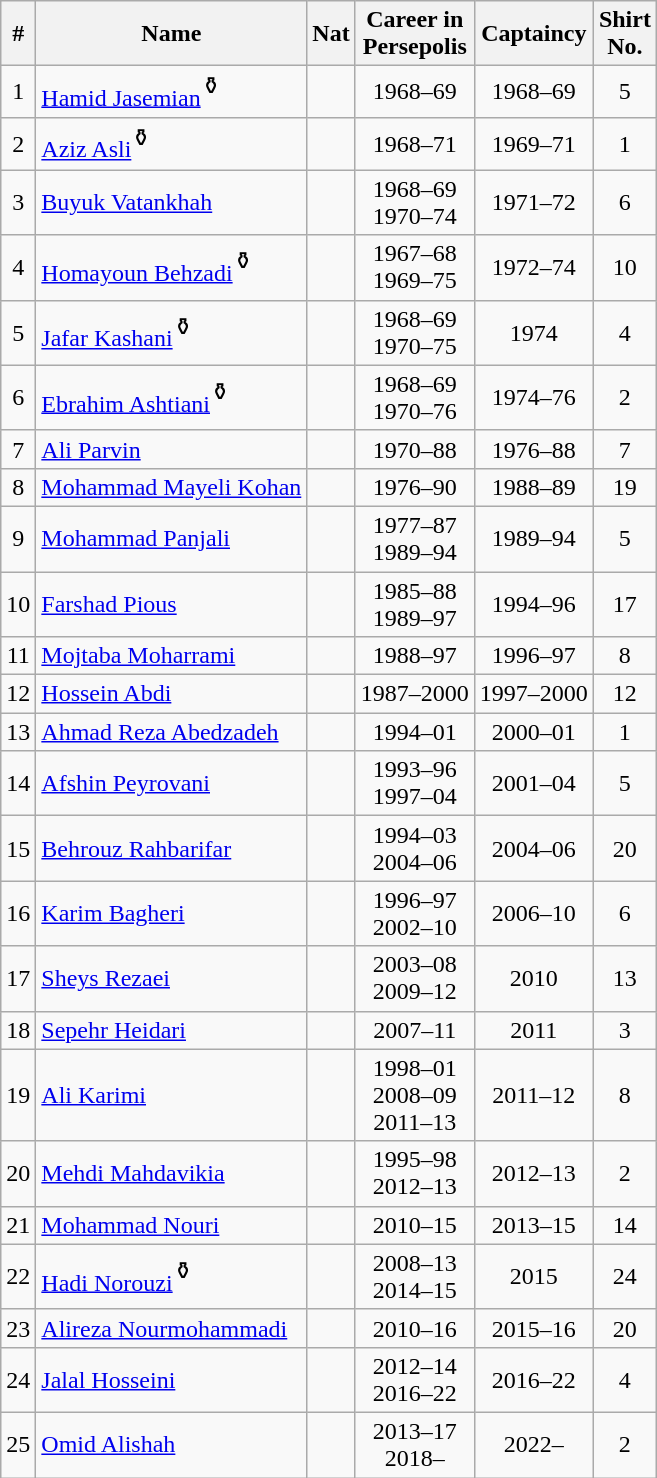<table class="wikitable">
<tr>
<th>#</th>
<th>Name</th>
<th>Nat</th>
<th>Career in <br>Persepolis</th>
<th>Captaincy</th>
<th>Shirt<br>No.</th>
</tr>
<tr>
<td style="text-align:center;">1</td>
<td><a href='#'>Hamid Jasemian</a><big><sup>⚱</sup></big></td>
<td></td>
<td style="text-align:center;">1968–69</td>
<td style="text-align:center;">1968–69</td>
<td style="text-align:center;">5</td>
</tr>
<tr>
<td style="text-align:center;">2</td>
<td><a href='#'>Aziz Asli</a><big><sup>⚱</sup></big></td>
<td></td>
<td style="text-align:center;">1968–71</td>
<td style="text-align:center;">1969–71</td>
<td style="text-align:center;">1</td>
</tr>
<tr>
<td style="text-align:center;">3</td>
<td><a href='#'>Buyuk Vatankhah</a></td>
<td></td>
<td style="text-align:center;">1968–69<br>1970–74</td>
<td style="text-align:center;">1971–72</td>
<td style="text-align:center;">6</td>
</tr>
<tr>
<td style="text-align:center;">4</td>
<td><a href='#'>Homayoun Behzadi</a><big><sup>⚱</sup></big></td>
<td></td>
<td style="text-align:center;">1967–68<br>1969–75</td>
<td style="text-align:center;">1972–74</td>
<td style="text-align:center;">10</td>
</tr>
<tr>
<td style="text-align:center;">5</td>
<td><a href='#'>Jafar Kashani</a><big><sup>⚱</sup></big></td>
<td></td>
<td style="text-align:center;">1968–69<br>1970–75</td>
<td style="text-align:center;">1974</td>
<td style="text-align:center;">4</td>
</tr>
<tr>
<td style="text-align:center;">6</td>
<td><a href='#'>Ebrahim Ashtiani</a><big><sup>⚱</sup></big></td>
<td></td>
<td style="text-align:center;">1968–69<br>1970–76</td>
<td style="text-align:center;">1974–76</td>
<td style="text-align:center;">2</td>
</tr>
<tr>
<td style="text-align:center;">7</td>
<td><a href='#'>Ali Parvin</a></td>
<td></td>
<td style="text-align:center;">1970–88</td>
<td style="text-align:center;">1976–88</td>
<td style="text-align:center;">7</td>
</tr>
<tr>
<td style="text-align:center;">8</td>
<td><a href='#'>Mohammad Mayeli Kohan</a></td>
<td></td>
<td style="text-align:center;">1976–90</td>
<td style="text-align:center;">1988–89</td>
<td style="text-align:center;">19</td>
</tr>
<tr>
<td style="text-align:center;">9</td>
<td><a href='#'>Mohammad Panjali</a></td>
<td></td>
<td style="text-align:center;">1977–87<br>1989–94</td>
<td style="text-align:center;">1989–94</td>
<td style="text-align:center;">5</td>
</tr>
<tr>
<td style="text-align:center;">10</td>
<td><a href='#'>Farshad Pious</a></td>
<td></td>
<td style="text-align:center;">1985–88<br>1989–97</td>
<td style="text-align:center;">1994–96</td>
<td style="text-align:center;">17</td>
</tr>
<tr>
<td style="text-align:center;">11</td>
<td><a href='#'>Mojtaba Moharrami</a></td>
<td></td>
<td style="text-align:center;">1988–97</td>
<td style="text-align:center;">1996–97</td>
<td style="text-align:center;">8</td>
</tr>
<tr>
<td style="text-align:center;">12</td>
<td><a href='#'>Hossein Abdi</a></td>
<td></td>
<td style="text-align:center;">1987–2000</td>
<td style="text-align:center;">1997–2000</td>
<td style="text-align:center;">12</td>
</tr>
<tr>
<td style="text-align:center;">13</td>
<td><a href='#'>Ahmad Reza Abedzadeh</a></td>
<td></td>
<td style="text-align:center;">1994–01</td>
<td style="text-align:center;">2000–01</td>
<td style="text-align:center;">1</td>
</tr>
<tr>
<td style="text-align:center;">14</td>
<td><a href='#'>Afshin Peyrovani</a></td>
<td></td>
<td style="text-align:center;">1993–96<br>1997–04</td>
<td style="text-align:center;">2001–04</td>
<td style="text-align:center;">5</td>
</tr>
<tr>
<td style="text-align:center;">15</td>
<td><a href='#'>Behrouz Rahbarifar</a></td>
<td></td>
<td style="text-align:center;">1994–03<br>2004–06</td>
<td style="text-align:center;">2004–06</td>
<td style="text-align:center;">20</td>
</tr>
<tr>
<td style="text-align:center;">16</td>
<td><a href='#'>Karim Bagheri</a></td>
<td></td>
<td style="text-align:center;">1996–97<br>2002–10</td>
<td style="text-align:center;">2006–10</td>
<td style="text-align:center;">6</td>
</tr>
<tr>
<td style="text-align:center;">17</td>
<td><a href='#'>Sheys Rezaei</a></td>
<td></td>
<td style="text-align:center;">2003–08<br>2009–12</td>
<td style="text-align:center;">2010</td>
<td style="text-align:center;">13</td>
</tr>
<tr>
<td style="text-align:center;">18</td>
<td><a href='#'>Sepehr Heidari</a></td>
<td></td>
<td style="text-align:center;">2007–11</td>
<td style="text-align:center;">2011</td>
<td style="text-align:center;">3</td>
</tr>
<tr>
<td style="text-align:center;">19</td>
<td><a href='#'>Ali Karimi</a></td>
<td></td>
<td style="text-align:center;">1998–01<br>2008–09<br>2011–13</td>
<td style="text-align:center;">2011–12</td>
<td style="text-align:center;">8</td>
</tr>
<tr>
<td style="text-align:center;">20</td>
<td><a href='#'>Mehdi Mahdavikia</a></td>
<td></td>
<td style="text-align:center;">1995–98<br>2012–13</td>
<td style="text-align:center;">2012–13</td>
<td style="text-align:center;">2</td>
</tr>
<tr>
<td style="text-align:center;">21</td>
<td><a href='#'>Mohammad Nouri</a></td>
<td></td>
<td style="text-align:center;">2010–15</td>
<td style="text-align:center;">2013–15</td>
<td style="text-align:center;">14</td>
</tr>
<tr>
<td style="text-align:center;">22</td>
<td><a href='#'>Hadi Norouzi</a><big><sup>⚱</sup></big></td>
<td></td>
<td style="text-align:center;">2008–13<br>2014–15</td>
<td style="text-align:center;">2015</td>
<td style="text-align:center;">24</td>
</tr>
<tr>
<td style="text-align:center;">23</td>
<td><a href='#'>Alireza Nourmohammadi</a></td>
<td></td>
<td style="text-align:center;">2010–16</td>
<td style="text-align:center;">2015–16</td>
<td style="text-align:center;">20</td>
</tr>
<tr>
<td style="text-align:center;">24</td>
<td><a href='#'>Jalal Hosseini</a></td>
<td></td>
<td style="text-align:center;">2012–14<br>2016–22</td>
<td style="text-align:center;">2016–22</td>
<td style="text-align:center;">4</td>
</tr>
<tr>
<td style="text-align:center;">25</td>
<td><a href='#'>Omid Alishah</a></td>
<td></td>
<td style="text-align:center;">2013–17<br>2018–</td>
<td style="text-align:center;">2022–</td>
<td style="text-align:center;">2</td>
</tr>
</table>
